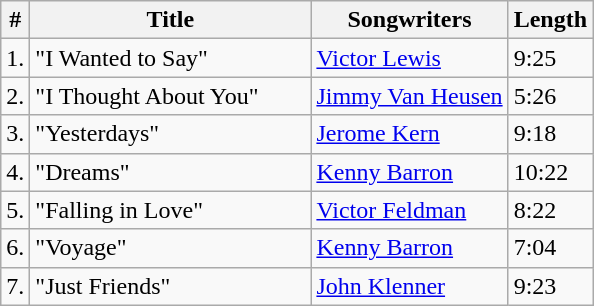<table class="wikitable">
<tr>
<th>#</th>
<th width="180">Title</th>
<th>Songwriters</th>
<th>Length</th>
</tr>
<tr>
<td>1.</td>
<td>"I Wanted to Say"</td>
<td><a href='#'>Victor Lewis</a></td>
<td>9:25</td>
</tr>
<tr>
<td>2.</td>
<td>"I Thought About You"</td>
<td><a href='#'>Jimmy Van Heusen</a></td>
<td>5:26</td>
</tr>
<tr>
<td>3.</td>
<td>"Yesterdays"</td>
<td><a href='#'>Jerome Kern</a></td>
<td>9:18</td>
</tr>
<tr>
<td>4.</td>
<td>"Dreams"</td>
<td><a href='#'>Kenny Barron</a></td>
<td>10:22</td>
</tr>
<tr>
<td>5.</td>
<td>"Falling in Love"</td>
<td><a href='#'>Victor Feldman</a></td>
<td>8:22</td>
</tr>
<tr>
<td>6.</td>
<td>"Voyage"</td>
<td><a href='#'>Kenny Barron</a></td>
<td>7:04</td>
</tr>
<tr>
<td>7.</td>
<td>"Just Friends"</td>
<td><a href='#'>John Klenner</a></td>
<td>9:23</td>
</tr>
</table>
